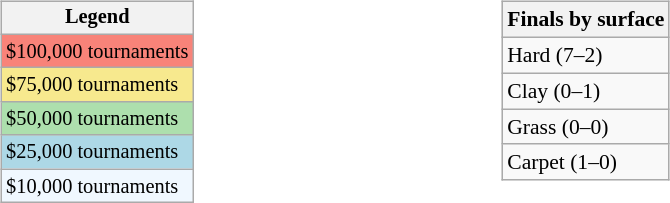<table width=53%>
<tr>
<td valign=top width=33% align=left><br><table class="wikitable" style="font-size:85%;">
<tr bgcolor="#eeeeee">
<th>Legend</th>
</tr>
<tr bgcolor=#F88379>
<td>$100,000 tournaments</td>
</tr>
<tr bgcolor=#F7E98E>
<td>$75,000 tournaments</td>
</tr>
<tr bgcolor=#ADDFAD>
<td>$50,000 tournaments</td>
</tr>
<tr bgcolor=lightblue>
<td>$25,000 tournaments</td>
</tr>
<tr bgcolor=#f0f8ff>
<td>$10,000 tournaments</td>
</tr>
</table>
</td>
<td valign=top width=33% align=left><br><table class="wikitable" style="font-size:90%;">
<tr>
<th>Finals by surface</th>
</tr>
<tr>
<td>Hard (7–2)</td>
</tr>
<tr>
<td>Clay (0–1)</td>
</tr>
<tr>
<td>Grass (0–0)</td>
</tr>
<tr>
<td>Carpet (1–0)</td>
</tr>
</table>
</td>
</tr>
</table>
